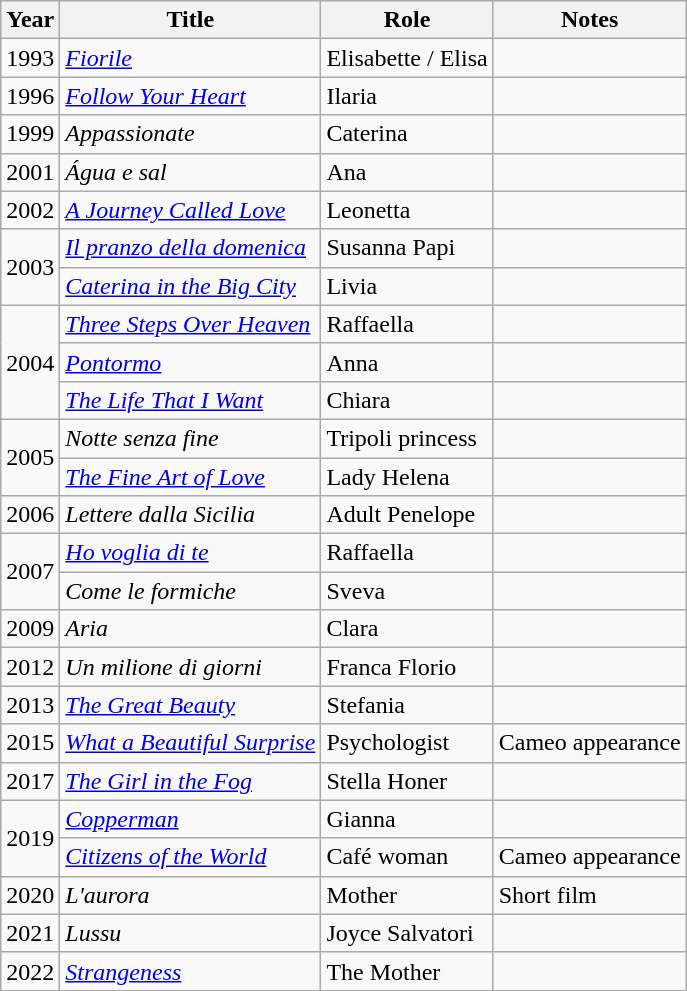<table class="wikitable plainrowheaders sortable">
<tr>
<th scope="col">Year</th>
<th scope="col">Title</th>
<th scope="col">Role</th>
<th scope="col" class="unsortable">Notes</th>
</tr>
<tr>
<td>1993</td>
<td><em><a href='#'>Fiorile</a></em></td>
<td>Elisabette / Elisa</td>
<td></td>
</tr>
<tr>
<td>1996</td>
<td><em><a href='#'>Follow Your Heart</a></em></td>
<td>Ilaria</td>
<td></td>
</tr>
<tr>
<td>1999</td>
<td><em>Appassionate</em></td>
<td>Caterina</td>
<td></td>
</tr>
<tr>
<td>2001</td>
<td><em>Água e sal</em></td>
<td>Ana</td>
<td></td>
</tr>
<tr>
<td>2002</td>
<td><em><a href='#'>A Journey Called Love</a></em></td>
<td>Leonetta</td>
<td></td>
</tr>
<tr>
<td rowspan="2">2003</td>
<td><em><a href='#'>Il pranzo della domenica</a></em></td>
<td>Susanna Papi</td>
<td></td>
</tr>
<tr>
<td><em><a href='#'>Caterina in the Big City</a></em></td>
<td>Livia</td>
<td></td>
</tr>
<tr>
<td rowspan="3">2004</td>
<td><em><a href='#'>Three Steps Over Heaven</a></em></td>
<td>Raffaella</td>
<td></td>
</tr>
<tr>
<td><em><a href='#'>Pontormo</a></em></td>
<td>Anna</td>
<td></td>
</tr>
<tr>
<td><em><a href='#'>The Life That I Want</a></em></td>
<td>Chiara</td>
<td></td>
</tr>
<tr>
<td rowspan="2">2005</td>
<td><em>Notte senza fine</em></td>
<td>Tripoli princess</td>
<td></td>
</tr>
<tr>
<td><em><a href='#'>The Fine Art of Love</a></em></td>
<td>Lady Helena</td>
<td></td>
</tr>
<tr>
<td>2006</td>
<td><em>Lettere dalla Sicilia</em></td>
<td>Adult Penelope</td>
<td></td>
</tr>
<tr>
<td rowspan="2">2007</td>
<td><em><a href='#'>Ho voglia di te</a></em></td>
<td>Raffaella</td>
<td></td>
</tr>
<tr>
<td><em>Come le formiche</em></td>
<td>Sveva</td>
<td></td>
</tr>
<tr>
<td>2009</td>
<td><em>Aria</em></td>
<td>Clara</td>
<td></td>
</tr>
<tr>
<td>2012</td>
<td><em>Un milione di giorni</em></td>
<td>Franca Florio</td>
<td></td>
</tr>
<tr>
<td>2013</td>
<td><em><a href='#'>The Great Beauty</a></em></td>
<td>Stefania</td>
<td></td>
</tr>
<tr>
<td>2015</td>
<td><em><a href='#'>What a Beautiful Surprise</a></em></td>
<td>Psychologist</td>
<td>Cameo appearance</td>
</tr>
<tr>
<td>2017</td>
<td><em><a href='#'>The Girl in the Fog</a></em></td>
<td>Stella Honer</td>
<td></td>
</tr>
<tr>
<td rowspan="2">2019</td>
<td><em><a href='#'>Copperman</a></em></td>
<td>Gianna</td>
<td></td>
</tr>
<tr>
<td><em><a href='#'>Citizens of the World</a></em></td>
<td>Café woman</td>
<td>Cameo appearance</td>
</tr>
<tr>
<td>2020</td>
<td><em>L'aurora</em></td>
<td>Mother</td>
<td>Short film</td>
</tr>
<tr>
<td>2021</td>
<td><em>Lussu</em></td>
<td>Joyce Salvatori</td>
<td></td>
</tr>
<tr>
<td>2022</td>
<td><em><a href='#'>Strangeness</a></em></td>
<td>The Mother</td>
<td></td>
</tr>
</table>
